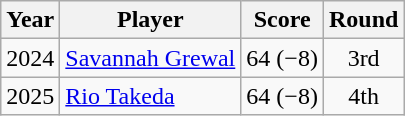<table class="wikitable">
<tr>
<th>Year</th>
<th>Player</th>
<th>Score</th>
<th>Round</th>
</tr>
<tr>
<td>2024</td>
<td><a href='#'>Savannah Grewal</a></td>
<td>64 (−8)</td>
<td align=center>3rd</td>
</tr>
<tr>
<td>2025</td>
<td><a href='#'>Rio Takeda</a></td>
<td>64 (−8)</td>
<td align=center>4th</td>
</tr>
</table>
